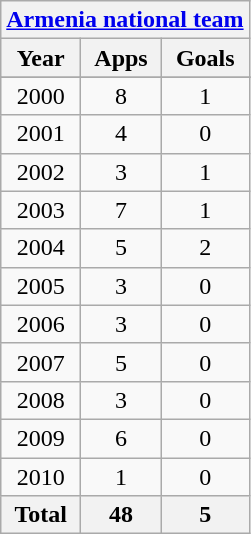<table class="wikitable" style="text-align:center">
<tr>
<th colspan=3><a href='#'>Armenia national team</a></th>
</tr>
<tr>
<th>Year</th>
<th>Apps</th>
<th>Goals</th>
</tr>
<tr>
</tr>
<tr>
<td>2000</td>
<td>8</td>
<td>1</td>
</tr>
<tr>
<td>2001</td>
<td>4</td>
<td>0</td>
</tr>
<tr>
<td>2002</td>
<td>3</td>
<td>1</td>
</tr>
<tr>
<td>2003</td>
<td>7</td>
<td>1</td>
</tr>
<tr>
<td>2004</td>
<td>5</td>
<td>2</td>
</tr>
<tr>
<td>2005</td>
<td>3</td>
<td>0</td>
</tr>
<tr>
<td>2006</td>
<td>3</td>
<td>0</td>
</tr>
<tr>
<td>2007</td>
<td>5</td>
<td>0</td>
</tr>
<tr>
<td>2008</td>
<td>3</td>
<td>0</td>
</tr>
<tr>
<td>2009</td>
<td>6</td>
<td>0</td>
</tr>
<tr>
<td>2010</td>
<td>1</td>
<td>0</td>
</tr>
<tr>
<th>Total</th>
<th>48</th>
<th>5</th>
</tr>
</table>
